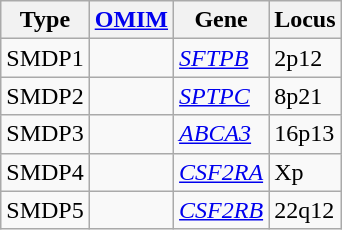<table class="wikitable">
<tr>
<th>Type</th>
<th><a href='#'>OMIM</a></th>
<th>Gene</th>
<th>Locus</th>
</tr>
<tr>
<td>SMDP1</td>
<td></td>
<td><em><a href='#'>SFTPB</a></em></td>
<td>2p12</td>
</tr>
<tr>
<td>SMDP2</td>
<td></td>
<td><em><a href='#'>SPTPC</a></em></td>
<td>8p21</td>
</tr>
<tr>
<td>SMDP3</td>
<td></td>
<td><em><a href='#'>ABCA3</a></em></td>
<td>16p13</td>
</tr>
<tr>
<td>SMDP4</td>
<td></td>
<td><em><a href='#'>CSF2RA</a></em></td>
<td>Xp</td>
</tr>
<tr>
<td>SMDP5</td>
<td></td>
<td><em><a href='#'>CSF2RB</a></em></td>
<td>22q12</td>
</tr>
</table>
